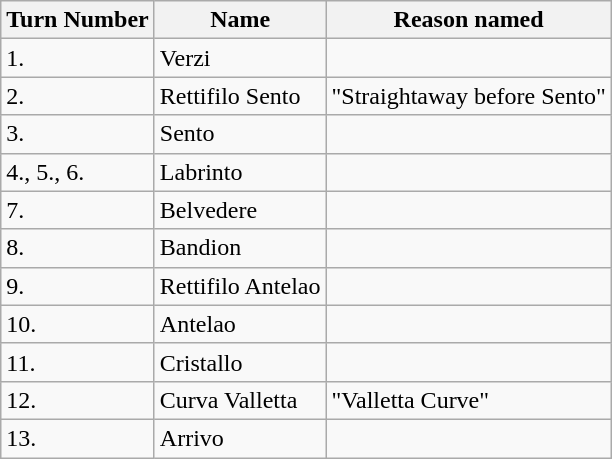<table class="wikitable">
<tr>
<th>Turn Number</th>
<th>Name</th>
<th>Reason named</th>
</tr>
<tr>
<td>1.</td>
<td>Verzi</td>
<td></td>
</tr>
<tr>
<td>2.</td>
<td>Rettifilo Sento</td>
<td>"Straightaway before Sento"</td>
</tr>
<tr>
<td>3.</td>
<td>Sento</td>
<td></td>
</tr>
<tr>
<td>4., 5., 6.</td>
<td>Labrinto</td>
<td></td>
</tr>
<tr>
<td>7.</td>
<td>Belvedere</td>
<td></td>
</tr>
<tr>
<td>8.</td>
<td>Bandion</td>
<td></td>
</tr>
<tr>
<td>9.</td>
<td>Rettifilo Antelao</td>
<td></td>
</tr>
<tr>
<td>10.</td>
<td>Antelao</td>
<td></td>
</tr>
<tr>
<td>11.</td>
<td>Cristallo</td>
<td></td>
</tr>
<tr>
<td>12.</td>
<td>Curva Valletta</td>
<td>"Valletta Curve"</td>
</tr>
<tr>
<td>13.</td>
<td>Arrivo</td>
<td></td>
</tr>
</table>
